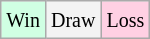<table class="wikitable">
<tr>
<td style="background-color: #d0ffe3;"><small>Win</small></td>
<td style="background-color: #f3f3f3;"><small>Draw</small></td>
<td style="background-color: #ffd0e3;"><small>Loss</small></td>
</tr>
</table>
